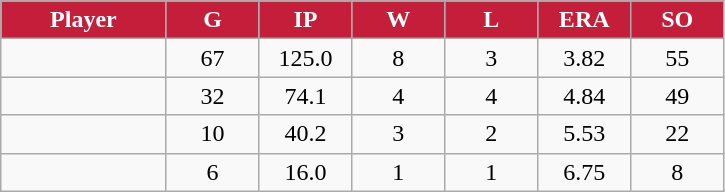<table class="wikitable sortable">
<tr>
<th style="background:#c41e3a;color:white;" width="16%">Player</th>
<th style="background:#c41e3a;color:white;" width="9%">G</th>
<th style="background:#c41e3a;color:white;" width="9%">IP</th>
<th style="background:#c41e3a;color:white;" width="9%">W</th>
<th style="background:#c41e3a;color:white;" width="9%">L</th>
<th style="background:#c41e3a;color:white;" width="9%">ERA</th>
<th style="background:#c41e3a;color:white;" width="9%">SO</th>
</tr>
<tr align="center">
<td></td>
<td>67</td>
<td>125.0</td>
<td>8</td>
<td>3</td>
<td>3.82</td>
<td>55</td>
</tr>
<tr align="center">
<td></td>
<td>32</td>
<td>74.1</td>
<td>4</td>
<td>4</td>
<td>4.84</td>
<td>49</td>
</tr>
<tr align="center">
<td></td>
<td>10</td>
<td>40.2</td>
<td>3</td>
<td>2</td>
<td>5.53</td>
<td>22</td>
</tr>
<tr align="center">
<td></td>
<td>6</td>
<td>16.0</td>
<td>1</td>
<td>1</td>
<td>6.75</td>
<td>8</td>
</tr>
</table>
